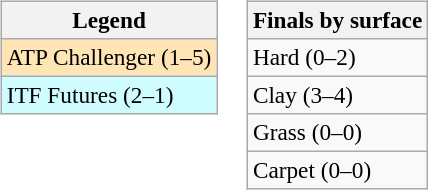<table>
<tr valign=top>
<td><br><table class=wikitable style=font-size:97%>
<tr>
<th>Legend</th>
</tr>
<tr bgcolor=moccasin>
<td>ATP Challenger (1–5)</td>
</tr>
<tr bgcolor=cffcff>
<td>ITF Futures (2–1)</td>
</tr>
</table>
</td>
<td><br><table class=wikitable style=font-size:97%>
<tr>
<th>Finals by surface</th>
</tr>
<tr>
<td>Hard (0–2)</td>
</tr>
<tr>
<td>Clay (3–4)</td>
</tr>
<tr>
<td>Grass (0–0)</td>
</tr>
<tr>
<td>Carpet (0–0)</td>
</tr>
</table>
</td>
</tr>
</table>
